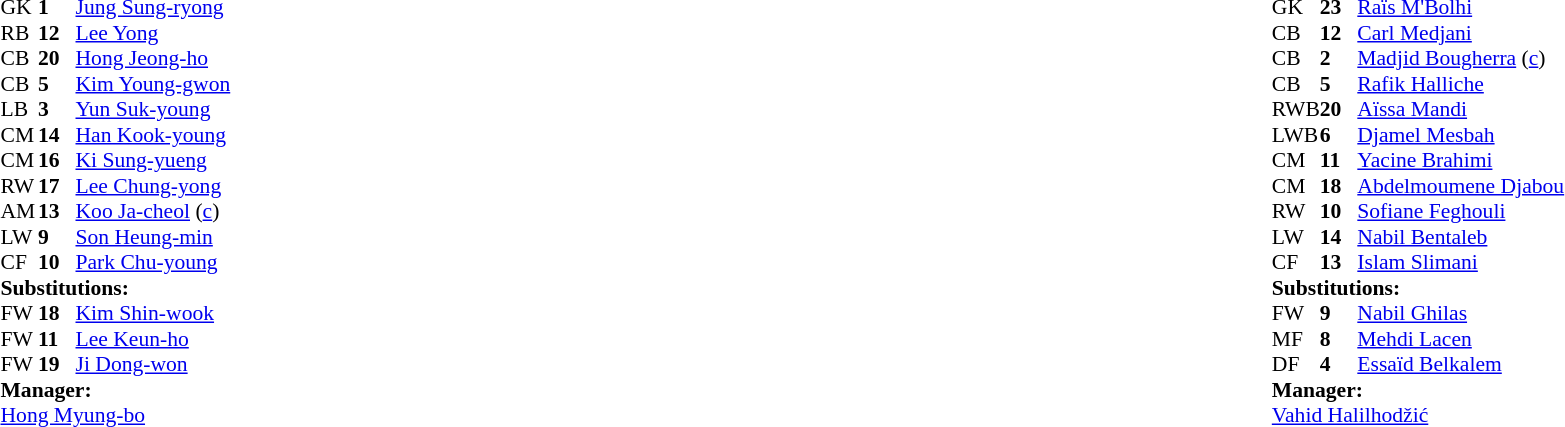<table width="100%">
<tr>
<td valign="top" width="40%"><br><table style="font-size: 90%" cellspacing="0" cellpadding="0">
<tr>
<th width=25></th>
<th width=25></th>
</tr>
<tr>
<td>GK</td>
<td><strong>1</strong></td>
<td><a href='#'>Jung Sung-ryong</a></td>
</tr>
<tr>
<td>RB</td>
<td><strong>12</strong></td>
<td><a href='#'>Lee Yong</a></td>
<td></td>
</tr>
<tr>
<td>CB</td>
<td><strong>20</strong></td>
<td><a href='#'>Hong Jeong-ho</a></td>
</tr>
<tr>
<td>CB</td>
<td><strong>5</strong></td>
<td><a href='#'>Kim Young-gwon</a></td>
</tr>
<tr>
<td>LB</td>
<td><strong>3</strong></td>
<td><a href='#'>Yun Suk-young</a></td>
</tr>
<tr>
<td>CM</td>
<td><strong>14</strong></td>
<td><a href='#'>Han Kook-young</a></td>
<td></td>
<td></td>
</tr>
<tr>
<td>CM</td>
<td><strong>16</strong></td>
<td><a href='#'>Ki Sung-yueng</a></td>
</tr>
<tr>
<td>RW</td>
<td><strong>17</strong></td>
<td><a href='#'>Lee Chung-yong</a></td>
<td></td>
<td></td>
</tr>
<tr>
<td>AM</td>
<td><strong>13</strong></td>
<td><a href='#'>Koo Ja-cheol</a> (<a href='#'>c</a>)</td>
</tr>
<tr>
<td>LW</td>
<td><strong>9</strong></td>
<td><a href='#'>Son Heung-min</a></td>
</tr>
<tr>
<td>CF</td>
<td><strong>10</strong></td>
<td><a href='#'>Park Chu-young</a></td>
<td></td>
<td></td>
</tr>
<tr>
<td colspan=3><strong>Substitutions:</strong></td>
</tr>
<tr>
<td>FW</td>
<td><strong>18</strong></td>
<td><a href='#'>Kim Shin-wook</a></td>
<td></td>
<td></td>
</tr>
<tr>
<td>FW</td>
<td><strong>11</strong></td>
<td><a href='#'>Lee Keun-ho</a></td>
<td></td>
<td></td>
</tr>
<tr>
<td>FW</td>
<td><strong>19</strong></td>
<td><a href='#'>Ji Dong-won</a></td>
<td></td>
<td></td>
</tr>
<tr>
<td colspan=3><strong>Manager:</strong></td>
</tr>
<tr>
<td colspan=3><a href='#'>Hong Myung-bo</a></td>
</tr>
</table>
</td>
<td valign="top"></td>
<td valign="top" width="50%"><br><table style="font-size: 90%; margin: auto;" cellspacing="0" cellpadding="0">
<tr>
<th width="25"></th>
<th width="25"></th>
</tr>
<tr>
<td>GK</td>
<td><strong>23</strong></td>
<td><a href='#'>Raïs M'Bolhi</a></td>
</tr>
<tr>
<td>CB</td>
<td><strong>12</strong></td>
<td><a href='#'>Carl Medjani</a></td>
</tr>
<tr>
<td>CB</td>
<td><strong>2</strong></td>
<td><a href='#'>Madjid Bougherra</a> (<a href='#'>c</a>)</td>
<td></td>
<td></td>
</tr>
<tr>
<td>CB</td>
<td><strong>5</strong></td>
<td><a href='#'>Rafik Halliche</a></td>
</tr>
<tr>
<td>RWB</td>
<td><strong>20</strong></td>
<td><a href='#'>Aïssa Mandi</a></td>
</tr>
<tr>
<td>LWB</td>
<td><strong>6</strong></td>
<td><a href='#'>Djamel Mesbah</a></td>
</tr>
<tr>
<td>CM</td>
<td><strong>11</strong></td>
<td><a href='#'>Yacine Brahimi</a></td>
<td></td>
<td></td>
</tr>
<tr>
<td>CM</td>
<td><strong>18</strong></td>
<td><a href='#'>Abdelmoumene Djabou</a></td>
<td></td>
<td></td>
</tr>
<tr>
<td>RW</td>
<td><strong>10</strong></td>
<td><a href='#'>Sofiane Feghouli</a></td>
</tr>
<tr>
<td>LW</td>
<td><strong>14</strong></td>
<td><a href='#'>Nabil Bentaleb</a></td>
</tr>
<tr>
<td>CF</td>
<td><strong>13</strong></td>
<td><a href='#'>Islam Slimani</a></td>
</tr>
<tr>
<td colspan=3><strong>Substitutions:</strong></td>
</tr>
<tr>
<td>FW</td>
<td><strong>9</strong></td>
<td><a href='#'>Nabil Ghilas</a></td>
<td></td>
<td></td>
</tr>
<tr>
<td>MF</td>
<td><strong>8</strong></td>
<td><a href='#'>Mehdi Lacen</a></td>
<td></td>
<td></td>
</tr>
<tr>
<td>DF</td>
<td><strong>4</strong></td>
<td><a href='#'>Essaïd Belkalem</a></td>
<td></td>
<td></td>
</tr>
<tr>
<td colspan=3><strong>Manager:</strong></td>
</tr>
<tr>
<td colspan=3> <a href='#'>Vahid Halilhodžić</a></td>
</tr>
</table>
</td>
</tr>
</table>
